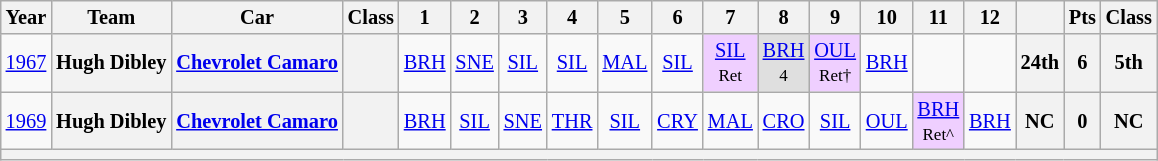<table class="wikitable" style="text-align:center; font-size:85%">
<tr>
<th>Year</th>
<th>Team</th>
<th>Car</th>
<th>Class</th>
<th>1</th>
<th>2</th>
<th>3</th>
<th>4</th>
<th>5</th>
<th>6</th>
<th>7</th>
<th>8</th>
<th>9</th>
<th>10</th>
<th>11</th>
<th>12</th>
<th></th>
<th>Pts</th>
<th>Class</th>
</tr>
<tr>
<td><a href='#'>1967</a></td>
<th>Hugh Dibley</th>
<th><a href='#'>Chevrolet Camaro</a></th>
<th><span></span></th>
<td><a href='#'>BRH</a></td>
<td><a href='#'>SNE</a></td>
<td><a href='#'>SIL</a></td>
<td><a href='#'>SIL</a></td>
<td><a href='#'>MAL</a></td>
<td><a href='#'>SIL</a></td>
<td style="background:#EFCFFF;"><a href='#'>SIL</a><br><small>Ret</small></td>
<td style="background:#DFDFDF;"><a href='#'>BRH</a><br><small>4</small></td>
<td style="background:#EFCFFF;"><a href='#'>OUL</a><br><small>Ret†</small></td>
<td><a href='#'>BRH</a></td>
<td></td>
<td></td>
<th>24th</th>
<th>6</th>
<th>5th</th>
</tr>
<tr>
<td><a href='#'>1969</a></td>
<th>Hugh Dibley</th>
<th><a href='#'>Chevrolet Camaro</a></th>
<th><span></span></th>
<td><a href='#'>BRH</a></td>
<td><a href='#'>SIL</a></td>
<td><a href='#'>SNE</a></td>
<td><a href='#'>THR</a></td>
<td><a href='#'>SIL</a></td>
<td><a href='#'>CRY</a></td>
<td><a href='#'>MAL</a></td>
<td><a href='#'>CRO</a></td>
<td><a href='#'>SIL</a></td>
<td><a href='#'>OUL</a></td>
<td style="background:#EFCFFF;"><a href='#'>BRH</a><br><small>Ret^</small></td>
<td><a href='#'>BRH</a></td>
<th>NC</th>
<th>0</th>
<th>NC</th>
</tr>
<tr>
<th colspan="19"></th>
</tr>
</table>
